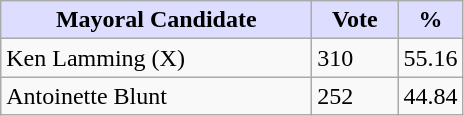<table class="wikitable">
<tr>
<th style="background:#ddf; width:200px;">Mayoral Candidate </th>
<th style="background:#ddf; width:50px;">Vote</th>
<th style="background:#ddf; width:30px;">%</th>
</tr>
<tr>
<td>Ken Lamming (X)</td>
<td>310</td>
<td>55.16</td>
</tr>
<tr>
<td>Antoinette Blunt</td>
<td>252</td>
<td>44.84</td>
</tr>
</table>
